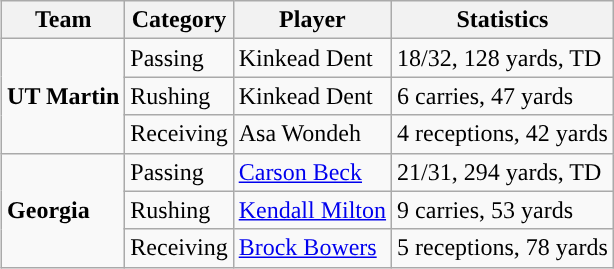<table class="wikitable" style="float: right;">
<tr>
<th>Team</th>
<th>Category</th>
<th>Player</th>
<th>Statistics</th>
</tr>
<tr>
<td rowspan=3><strong>UT Martin</strong></td>
<td>Passing</td>
<td>Kinkead Dent</td>
<td>18/32, 128 yards, TD</td>
</tr>
<tr>
<td>Rushing</td>
<td>Kinkead Dent</td>
<td>6 carries, 47 yards</td>
</tr>
<tr>
<td>Receiving</td>
<td>Asa Wondeh</td>
<td>4 receptions, 42 yards</td>
</tr>
<tr>
<td rowspan=3><strong>Georgia</strong></td>
<td>Passing</td>
<td><a href='#'>Carson Beck</a></td>
<td>21/31, 294 yards, TD</td>
</tr>
<tr>
<td>Rushing</td>
<td><a href='#'>Kendall Milton</a></td>
<td>9 carries, 53 yards</td>
</tr>
<tr>
<td>Receiving</td>
<td><a href='#'>Brock Bowers</a></td>
<td>5 receptions, 78 yards</td>
</tr>
</table>
